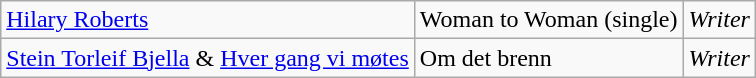<table class="wikitable">
<tr>
<td><a href='#'>Hilary Roberts</a></td>
<td>Woman to Woman (single)</td>
<td><em>Writer</em></td>
</tr>
<tr>
<td><a href='#'>Stein Torleif Bjella</a> & <a href='#'>Hver gang vi møtes</a></td>
<td>Om det brenn</td>
<td><em>Writer</td>
</tr>
</table>
